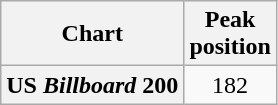<table class="wikitable sortable plainrowheaders" style="text-align:center">
<tr>
<th scope="col">Chart</th>
<th scope="col">Peak<br>position</th>
</tr>
<tr>
<th scope="row">US <em>Billboard</em> 200</th>
<td style="text-align:center;">182</td>
</tr>
</table>
